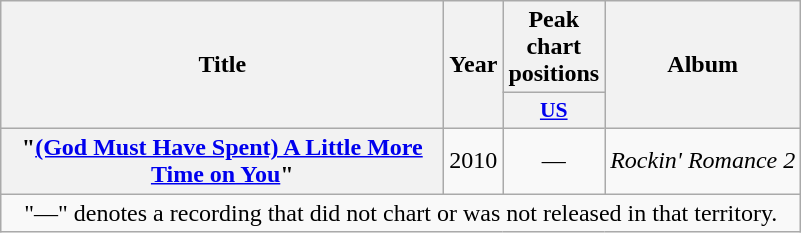<table class="wikitable plainrowheaders" style="text-align:center;" border="1">
<tr>
<th rowspan="2" scope="col" style="width:18em;">Title</th>
<th rowspan="2" scope="col">Year</th>
<th>Peak chart positions</th>
<th rowspan="2" scope="col">Album</th>
</tr>
<tr>
<th scope="col" style="width:3em;font-size:90%;"><a href='#'>US</a><br></th>
</tr>
<tr>
<th scope="row">"<a href='#'>(God Must Have Spent) A Little More Time on You</a>"</th>
<td>2010</td>
<td>—</td>
<td><em>Rockin' Romance 2</em></td>
</tr>
<tr>
<td colspan="4">"—" denotes a recording that did not chart or was not released in that territory.</td>
</tr>
</table>
